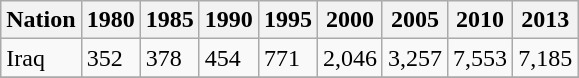<table class="wikitable sortable">
<tr>
<th>Nation</th>
<th>1980</th>
<th>1985</th>
<th>1990</th>
<th>1995</th>
<th>2000</th>
<th>2005</th>
<th>2010</th>
<th>2013</th>
</tr>
<tr>
<td>Iraq</td>
<td>352</td>
<td>378</td>
<td>454</td>
<td>771</td>
<td>2,046</td>
<td>3,257</td>
<td>7,553</td>
<td>7,185</td>
</tr>
<tr>
</tr>
</table>
